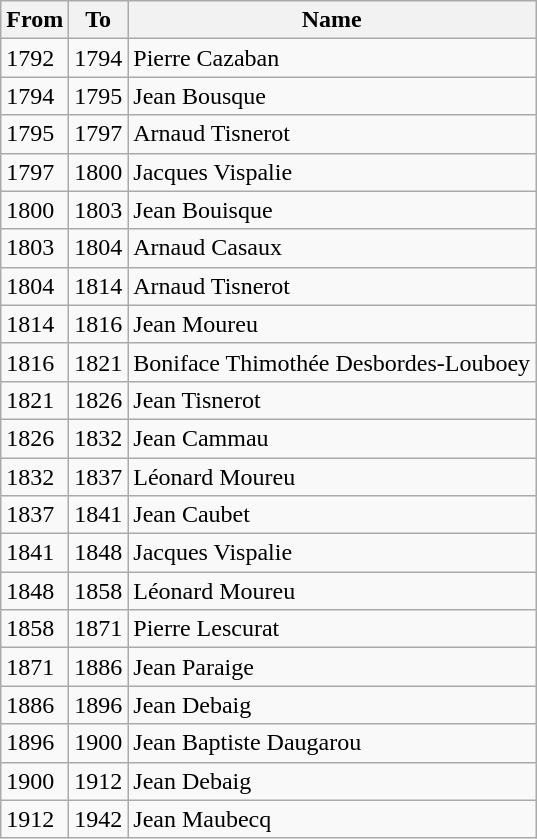<table class="wikitable">
<tr>
<th>From</th>
<th>To</th>
<th>Name</th>
</tr>
<tr>
<td>1792</td>
<td>1794</td>
<td>Pierre Cazaban</td>
</tr>
<tr>
<td>1794</td>
<td>1795</td>
<td>Jean Bousque</td>
</tr>
<tr>
<td>1795</td>
<td>1797</td>
<td>Arnaud Tisnerot</td>
</tr>
<tr>
<td>1797</td>
<td>1800</td>
<td>Jacques Vispalie</td>
</tr>
<tr>
<td>1800</td>
<td>1803</td>
<td>Jean Bouisque</td>
</tr>
<tr>
<td>1803</td>
<td>1804</td>
<td>Arnaud Casaux</td>
</tr>
<tr>
<td>1804</td>
<td>1814</td>
<td>Arnaud Tisnerot</td>
</tr>
<tr>
<td>1814</td>
<td>1816</td>
<td>Jean Moureu</td>
</tr>
<tr>
<td>1816</td>
<td>1821</td>
<td>Boniface Thimothée Desbordes-Louboey</td>
</tr>
<tr>
<td>1821</td>
<td>1826</td>
<td>Jean Tisnerot</td>
</tr>
<tr>
<td>1826</td>
<td>1832</td>
<td>Jean Cammau</td>
</tr>
<tr>
<td>1832</td>
<td>1837</td>
<td>Léonard Moureu</td>
</tr>
<tr>
<td>1837</td>
<td>1841</td>
<td>Jean Caubet</td>
</tr>
<tr>
<td>1841</td>
<td>1848</td>
<td>Jacques Vispalie</td>
</tr>
<tr>
<td>1848</td>
<td>1858</td>
<td>Léonard Moureu</td>
</tr>
<tr>
<td>1858</td>
<td>1871</td>
<td>Pierre Lescurat</td>
</tr>
<tr>
<td>1871</td>
<td>1886</td>
<td>Jean Paraige</td>
</tr>
<tr>
<td>1886</td>
<td>1896</td>
<td>Jean Debaig</td>
</tr>
<tr>
<td>1896</td>
<td>1900</td>
<td>Jean Baptiste Daugarou</td>
</tr>
<tr>
<td>1900</td>
<td>1912</td>
<td>Jean Debaig</td>
</tr>
<tr>
<td>1912</td>
<td>1942</td>
<td>Jean Maubecq</td>
</tr>
</table>
